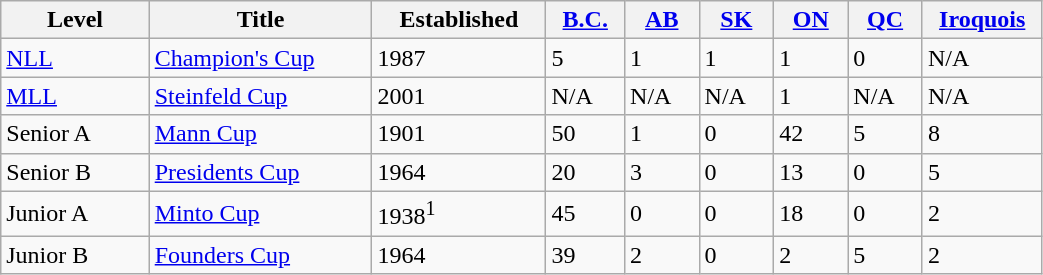<table width="55%" class="wikitable sortable">
<tr>
<th bgcolor="#DDDDFF" width="10%">Level</th>
<th bgcolor="#DDDDFF" width="15%">Title</th>
<th bgcolor="#DDDDFF" width="10%">Established</th>
<th bgcolor="#DDDDFF" width="5%"><a href='#'>B.C.</a></th>
<th bgcolor="#DDDDFF" width="5%"><a href='#'>AB</a></th>
<th bgcolor="#DDDDFF" width="5%"><a href='#'>SK</a></th>
<th bgcolor="#DDDDFF" width="5%"><a href='#'>ON</a></th>
<th bgcolor="#DDDDFF" width="5%"><a href='#'>QC</a></th>
<th bgcolor="#DDDDFF" width="5%"><a href='#'>Iroquois</a></th>
</tr>
<tr>
<td><a href='#'>NLL</a></td>
<td><a href='#'>Champion's Cup</a></td>
<td>1987</td>
<td>5</td>
<td>1</td>
<td>1</td>
<td>1</td>
<td>0</td>
<td>N/A</td>
</tr>
<tr>
<td><a href='#'>MLL</a></td>
<td><a href='#'>Steinfeld Cup</a></td>
<td>2001</td>
<td>N/A</td>
<td>N/A</td>
<td>N/A</td>
<td>1</td>
<td>N/A</td>
<td>N/A</td>
</tr>
<tr>
<td>Senior A</td>
<td><a href='#'>Mann Cup</a></td>
<td>1901</td>
<td>50</td>
<td>1</td>
<td>0</td>
<td>42</td>
<td>5</td>
<td>8</td>
</tr>
<tr>
<td>Senior B</td>
<td><a href='#'>Presidents Cup</a></td>
<td>1964</td>
<td>20</td>
<td>3</td>
<td>0</td>
<td>13</td>
<td>0</td>
<td>5</td>
</tr>
<tr>
<td>Junior A</td>
<td><a href='#'>Minto Cup</a></td>
<td>1938<sup>1</sup></td>
<td>45</td>
<td>0</td>
<td>0</td>
<td>18</td>
<td>0</td>
<td>2</td>
</tr>
<tr>
<td>Junior B</td>
<td><a href='#'>Founders Cup</a></td>
<td>1964</td>
<td>39</td>
<td>2</td>
<td>0</td>
<td>2</td>
<td>5</td>
<td>2</td>
</tr>
</table>
